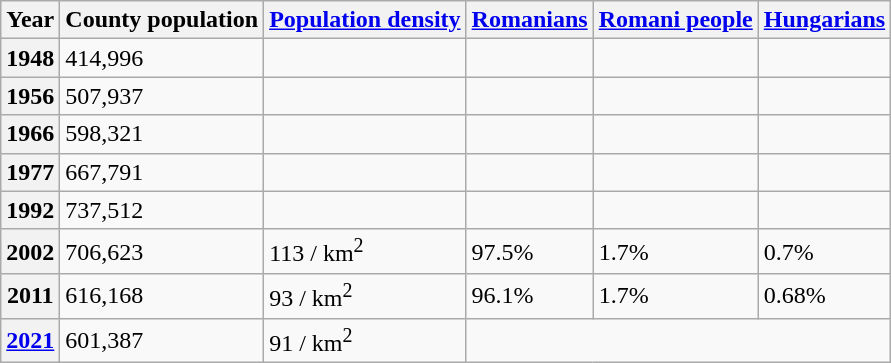<table class="wikitable">
<tr>
<th>Year</th>
<th>County population</th>
<th><a href='#'>Population density</a></th>
<th><a href='#'>Romanians</a></th>
<th><a href='#'>Romani people</a></th>
<th><a href='#'>Hungarians</a></th>
</tr>
<tr>
<th>1948</th>
<td>414,996 </td>
<td></td>
<td></td>
<td></td>
<td></td>
</tr>
<tr>
<th>1956</th>
<td>507,937 </td>
<td></td>
<td></td>
<td></td>
<td></td>
</tr>
<tr>
<th>1966</th>
<td>598,321 </td>
<td></td>
<td></td>
<td></td>
<td></td>
</tr>
<tr>
<th>1977</th>
<td>667,791 </td>
<td></td>
<td></td>
<td></td>
<td></td>
</tr>
<tr>
<th>1992</th>
<td>737,512 </td>
<td></td>
<td></td>
<td></td>
<td></td>
</tr>
<tr>
<th>2002</th>
<td>706,623 </td>
<td>113 / km<sup>2</sup></td>
<td>97.5%</td>
<td>1.7%</td>
<td>0.7%</td>
</tr>
<tr>
<th>2011</th>
<td>616,168 </td>
<td>93 / km<sup>2</sup></td>
<td>96.1%</td>
<td>1.7%</td>
<td>0.68%</td>
</tr>
<tr>
<th><a href='#'>2021</a></th>
<td>601,387 </td>
<td>91 / km<sup>2</sup></td>
</tr>
</table>
